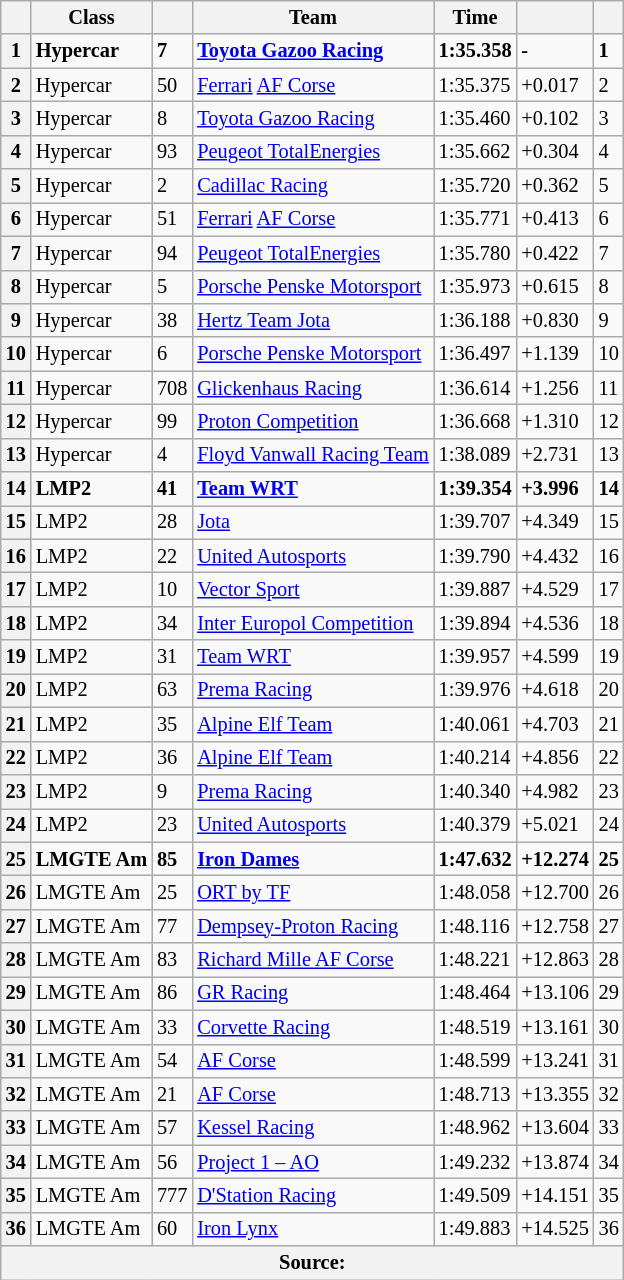<table class="wikitable sortable" style="font-size:85%;">
<tr>
<th></th>
<th>Class</th>
<th></th>
<th>Team</th>
<th>Time</th>
<th></th>
<th></th>
</tr>
<tr style="font-weight:bold">
<th>1</th>
<td>Hypercar</td>
<td>7</td>
<td> <a href='#'>Toyota Gazoo Racing</a></td>
<td>1:35.358</td>
<td>-</td>
<td>1</td>
</tr>
<tr>
<th>2</th>
<td>Hypercar</td>
<td>50</td>
<td> <a href='#'>Ferrari</a> <a href='#'>AF Corse</a></td>
<td>1:35.375</td>
<td>+0.017</td>
<td>2</td>
</tr>
<tr>
<th>3</th>
<td>Hypercar</td>
<td>8</td>
<td> <a href='#'>Toyota Gazoo Racing</a></td>
<td>1:35.460</td>
<td>+0.102</td>
<td>3</td>
</tr>
<tr>
<th>4</th>
<td>Hypercar</td>
<td>93</td>
<td> <a href='#'>Peugeot TotalEnergies</a></td>
<td>1:35.662</td>
<td>+0.304</td>
<td>4</td>
</tr>
<tr>
<th>5</th>
<td>Hypercar</td>
<td>2</td>
<td> <a href='#'>Cadillac Racing</a></td>
<td>1:35.720</td>
<td>+0.362</td>
<td>5</td>
</tr>
<tr>
<th>6</th>
<td>Hypercar</td>
<td>51</td>
<td> <a href='#'>Ferrari</a> <a href='#'>AF Corse</a></td>
<td>1:35.771</td>
<td>+0.413</td>
<td>6</td>
</tr>
<tr>
<th>7</th>
<td>Hypercar</td>
<td>94</td>
<td> <a href='#'>Peugeot TotalEnergies</a></td>
<td>1:35.780</td>
<td>+0.422</td>
<td>7</td>
</tr>
<tr>
<th>8</th>
<td>Hypercar</td>
<td>5</td>
<td> <a href='#'>Porsche Penske Motorsport</a></td>
<td>1:35.973</td>
<td>+0.615</td>
<td>8</td>
</tr>
<tr>
<th>9</th>
<td>Hypercar</td>
<td>38</td>
<td> <a href='#'>Hertz Team Jota</a></td>
<td>1:36.188</td>
<td>+0.830</td>
<td>9</td>
</tr>
<tr>
<th>10</th>
<td>Hypercar</td>
<td>6</td>
<td> <a href='#'>Porsche Penske Motorsport</a></td>
<td>1:36.497</td>
<td>+1.139</td>
<td>10</td>
</tr>
<tr>
<th>11</th>
<td>Hypercar</td>
<td>708</td>
<td> <a href='#'>Glickenhaus Racing</a></td>
<td>1:36.614</td>
<td>+1.256</td>
<td>11</td>
</tr>
<tr>
<th>12</th>
<td>Hypercar</td>
<td>99</td>
<td> <a href='#'>Proton Competition</a></td>
<td>1:36.668</td>
<td>+1.310</td>
<td>12</td>
</tr>
<tr>
<th>13</th>
<td>Hypercar</td>
<td>4</td>
<td> <a href='#'>Floyd Vanwall Racing Team</a></td>
<td>1:38.089</td>
<td>+2.731</td>
<td>13</td>
</tr>
<tr style="font-weight:bold">
<th>14</th>
<td>LMP2</td>
<td>41</td>
<td> <a href='#'>Team WRT</a></td>
<td>1:39.354</td>
<td>+3.996</td>
<td>14</td>
</tr>
<tr>
<th>15</th>
<td>LMP2</td>
<td>28</td>
<td> <a href='#'>Jota</a></td>
<td>1:39.707</td>
<td>+4.349</td>
<td>15</td>
</tr>
<tr>
<th>16</th>
<td>LMP2</td>
<td>22</td>
<td> <a href='#'>United Autosports</a></td>
<td>1:39.790</td>
<td>+4.432</td>
<td>16</td>
</tr>
<tr>
<th>17</th>
<td>LMP2</td>
<td>10</td>
<td> <a href='#'>Vector Sport</a></td>
<td>1:39.887</td>
<td>+4.529</td>
<td>17</td>
</tr>
<tr>
<th>18</th>
<td>LMP2</td>
<td>34</td>
<td> <a href='#'>Inter Europol Competition</a></td>
<td>1:39.894</td>
<td>+4.536</td>
<td>18</td>
</tr>
<tr>
<th>19</th>
<td>LMP2</td>
<td>31</td>
<td> <a href='#'>Team WRT</a></td>
<td>1:39.957</td>
<td>+4.599</td>
<td>19</td>
</tr>
<tr>
<th>20</th>
<td>LMP2</td>
<td>63</td>
<td> <a href='#'>Prema Racing</a></td>
<td>1:39.976</td>
<td>+4.618</td>
<td>20</td>
</tr>
<tr>
<th>21</th>
<td>LMP2</td>
<td>35</td>
<td> <a href='#'>Alpine Elf Team</a></td>
<td>1:40.061</td>
<td>+4.703</td>
<td>21</td>
</tr>
<tr>
<th>22</th>
<td>LMP2</td>
<td>36</td>
<td> <a href='#'>Alpine Elf Team</a></td>
<td>1:40.214</td>
<td>+4.856</td>
<td>22</td>
</tr>
<tr>
<th>23</th>
<td>LMP2</td>
<td>9</td>
<td> <a href='#'>Prema Racing</a></td>
<td>1:40.340</td>
<td>+4.982</td>
<td>23</td>
</tr>
<tr>
<th>24</th>
<td>LMP2</td>
<td>23</td>
<td> <a href='#'>United Autosports</a></td>
<td>1:40.379</td>
<td>+5.021</td>
<td>24</td>
</tr>
<tr style="font-weight:bold">
<th>25</th>
<td>LMGTE Am</td>
<td>85</td>
<td> <a href='#'>Iron Dames</a></td>
<td>1:47.632</td>
<td>+12.274</td>
<td>25</td>
</tr>
<tr>
<th>26</th>
<td>LMGTE Am</td>
<td>25</td>
<td> <a href='#'>ORT by TF</a></td>
<td>1:48.058</td>
<td>+12.700</td>
<td>26</td>
</tr>
<tr>
<th>27</th>
<td>LMGTE Am</td>
<td>77</td>
<td> <a href='#'>Dempsey-Proton Racing</a></td>
<td>1:48.116</td>
<td>+12.758</td>
<td>27</td>
</tr>
<tr>
<th>28</th>
<td>LMGTE Am</td>
<td>83</td>
<td> <a href='#'>Richard Mille AF Corse</a></td>
<td>1:48.221</td>
<td>+12.863</td>
<td>28</td>
</tr>
<tr>
<th>29</th>
<td>LMGTE Am</td>
<td>86</td>
<td> <a href='#'>GR Racing</a></td>
<td>1:48.464</td>
<td>+13.106</td>
<td>29</td>
</tr>
<tr>
<th>30</th>
<td>LMGTE Am</td>
<td>33</td>
<td> <a href='#'>Corvette Racing</a></td>
<td>1:48.519</td>
<td>+13.161</td>
<td>30</td>
</tr>
<tr>
<th>31</th>
<td>LMGTE Am</td>
<td>54</td>
<td> <a href='#'>AF Corse</a></td>
<td>1:48.599</td>
<td>+13.241</td>
<td>31</td>
</tr>
<tr>
<th>32</th>
<td>LMGTE Am</td>
<td>21</td>
<td> <a href='#'>AF Corse</a></td>
<td>1:48.713</td>
<td>+13.355</td>
<td>32</td>
</tr>
<tr>
<th>33</th>
<td>LMGTE Am</td>
<td>57</td>
<td> <a href='#'>Kessel Racing</a></td>
<td>1:48.962</td>
<td>+13.604</td>
<td>33</td>
</tr>
<tr>
<th>34</th>
<td>LMGTE Am</td>
<td>56</td>
<td> <a href='#'>Project 1 – AO</a></td>
<td>1:49.232</td>
<td>+13.874</td>
<td>34</td>
</tr>
<tr>
<th>35</th>
<td>LMGTE Am</td>
<td>777</td>
<td> <a href='#'>D'Station Racing</a></td>
<td>1:49.509</td>
<td>+14.151</td>
<td>35</td>
</tr>
<tr>
<th>36</th>
<td>LMGTE Am</td>
<td>60</td>
<td> <a href='#'>Iron Lynx</a></td>
<td>1:49.883</td>
<td>+14.525</td>
<td>36</td>
</tr>
<tr>
<th colspan="7">Source:</th>
</tr>
</table>
